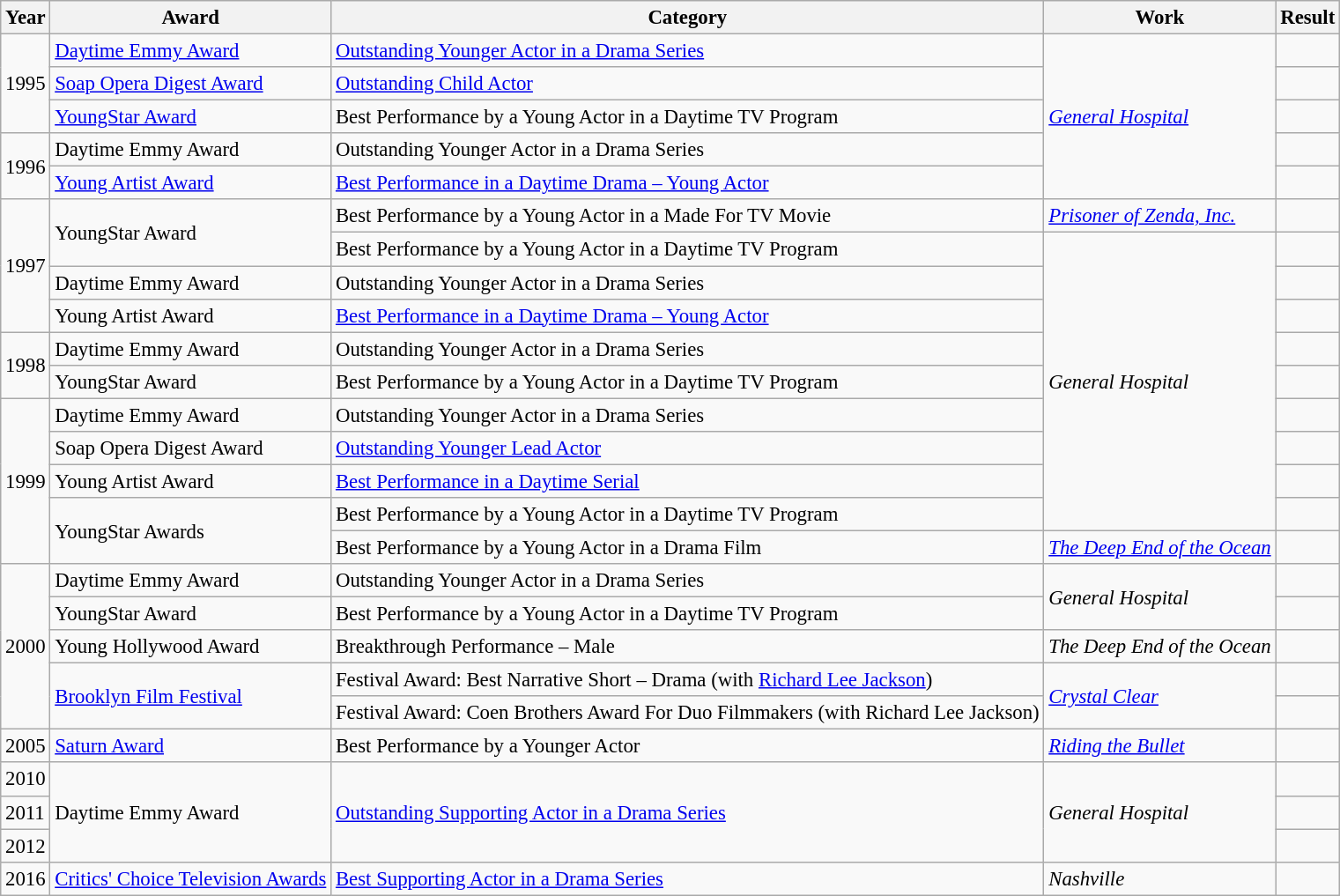<table class="wikitable" style="text-align:left; font-size:95%;">
<tr>
<th>Year</th>
<th>Award</th>
<th>Category</th>
<th>Work</th>
<th>Result</th>
</tr>
<tr>
<td rowspan="3">1995</td>
<td><a href='#'>Daytime Emmy Award</a></td>
<td><a href='#'>Outstanding Younger Actor in a Drama Series</a></td>
<td rowspan="5"><em><a href='#'>General Hospital</a></em></td>
<td></td>
</tr>
<tr>
<td><a href='#'>Soap Opera Digest Award</a></td>
<td><a href='#'>Outstanding Child Actor</a></td>
<td></td>
</tr>
<tr>
<td><a href='#'>YoungStar Award</a></td>
<td>Best Performance by a Young Actor in a Daytime TV Program</td>
<td></td>
</tr>
<tr>
<td rowspan="2">1996</td>
<td>Daytime Emmy Award</td>
<td>Outstanding Younger Actor in a Drama Series</td>
<td></td>
</tr>
<tr>
<td><a href='#'>Young Artist Award</a></td>
<td><a href='#'>Best Performance in a Daytime Drama – Young Actor</a></td>
<td></td>
</tr>
<tr>
<td rowspan="4">1997</td>
<td rowspan="2">YoungStar Award</td>
<td>Best Performance by a Young Actor in a Made For TV Movie</td>
<td><em><a href='#'>Prisoner of Zenda, Inc.</a></em></td>
<td></td>
</tr>
<tr>
<td>Best Performance by a Young Actor in a Daytime TV Program</td>
<td rowspan="9"><em>General Hospital</em></td>
<td></td>
</tr>
<tr>
<td>Daytime Emmy Award</td>
<td>Outstanding Younger Actor in a Drama Series</td>
<td></td>
</tr>
<tr>
<td>Young Artist Award</td>
<td><a href='#'>Best Performance in a Daytime Drama – Young Actor</a></td>
<td></td>
</tr>
<tr>
<td rowspan="2">1998</td>
<td>Daytime Emmy Award</td>
<td>Outstanding Younger Actor in a Drama Series</td>
<td></td>
</tr>
<tr>
<td>YoungStar Award</td>
<td>Best Performance by a Young Actor in a Daytime TV Program</td>
<td></td>
</tr>
<tr>
<td rowspan="5">1999</td>
<td>Daytime Emmy Award</td>
<td>Outstanding Younger Actor in a Drama Series</td>
<td></td>
</tr>
<tr>
<td>Soap Opera Digest Award</td>
<td><a href='#'>Outstanding Younger Lead Actor</a></td>
<td></td>
</tr>
<tr>
<td>Young Artist Award</td>
<td><a href='#'>Best Performance in a Daytime Serial</a></td>
<td></td>
</tr>
<tr>
<td rowspan="2">YoungStar Awards</td>
<td>Best Performance by a Young Actor in a Daytime TV Program</td>
<td></td>
</tr>
<tr>
<td>Best Performance by a Young Actor in a Drama Film</td>
<td><em><a href='#'>The Deep End of the Ocean</a></em></td>
<td></td>
</tr>
<tr>
<td rowspan="5">2000</td>
<td>Daytime Emmy Award</td>
<td>Outstanding Younger Actor in a Drama Series</td>
<td rowspan="2"><em>General Hospital</em></td>
<td></td>
</tr>
<tr>
<td>YoungStar Award</td>
<td>Best Performance by a Young Actor in a Daytime TV Program</td>
<td></td>
</tr>
<tr>
<td>Young Hollywood Award</td>
<td>Breakthrough Performance – Male</td>
<td><em>The Deep End of the Ocean</em></td>
<td></td>
</tr>
<tr>
<td rowspan="2"><a href='#'>Brooklyn Film Festival</a></td>
<td>Festival Award: Best Narrative Short – Drama (with <a href='#'>Richard Lee Jackson</a>)</td>
<td rowspan="2"><em><a href='#'>Crystal Clear</a></em></td>
<td></td>
</tr>
<tr>
<td>Festival Award: Coen Brothers Award For Duo Filmmakers (with Richard Lee Jackson)</td>
<td></td>
</tr>
<tr>
<td>2005</td>
<td><a href='#'>Saturn Award</a></td>
<td>Best Performance by a Younger Actor</td>
<td><em><a href='#'>Riding the Bullet</a></em></td>
<td></td>
</tr>
<tr>
<td>2010</td>
<td rowspan="3">Daytime Emmy Award</td>
<td rowspan="3"><a href='#'>Outstanding Supporting Actor in a Drama Series</a></td>
<td rowspan="3"><em>General Hospital</em></td>
<td></td>
</tr>
<tr>
<td>2011</td>
<td></td>
</tr>
<tr>
<td>2012</td>
<td></td>
</tr>
<tr>
<td>2016</td>
<td><a href='#'>Critics' Choice Television Awards</a></td>
<td><a href='#'>Best Supporting Actor in a Drama Series</a></td>
<td><em>Nashville</em></td>
<td></td>
</tr>
</table>
